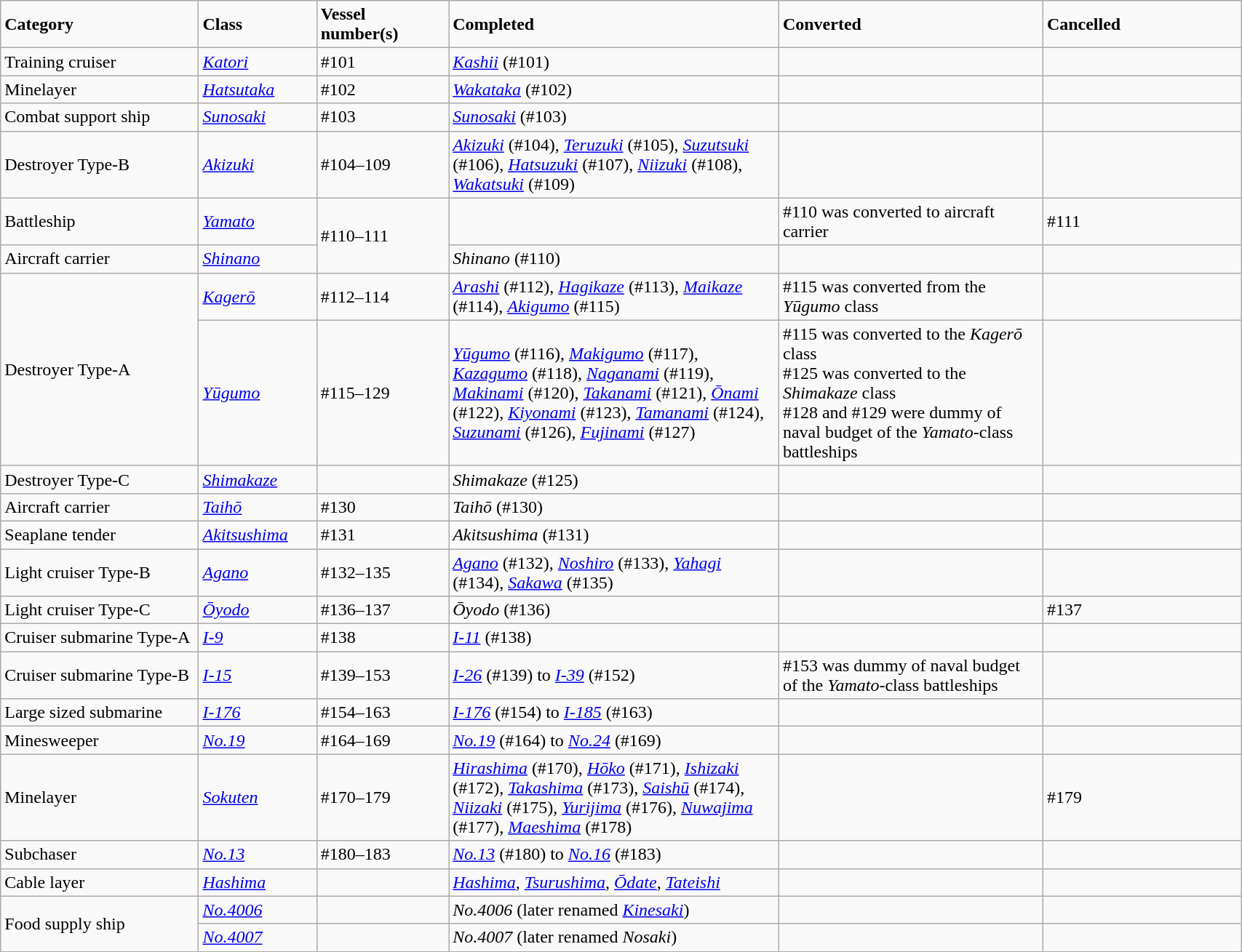<table class="wikitable" width="90%">
<tr>
<td width="12%"><strong>Category</strong></td>
<td width="6%"><strong>Class</strong></td>
<td width="8%"><strong>Vessel number(s)</strong></td>
<td width="20%"><strong>Completed</strong></td>
<td width="16%"><strong>Converted</strong></td>
<td width="12%"><strong>Cancelled</strong></td>
</tr>
<tr>
<td>Training cruiser</td>
<td><a href='#'><em>Katori</em></a></td>
<td>#101</td>
<td><a href='#'><em>Kashii</em></a> (#101)</td>
<td></td>
<td></td>
</tr>
<tr>
<td>Minelayer</td>
<td><a href='#'><em>Hatsutaka</em></a></td>
<td>#102</td>
<td><a href='#'><em>Wakataka</em></a> (#102)</td>
<td></td>
<td></td>
</tr>
<tr>
<td>Combat support ship</td>
<td><a href='#'><em>Sunosaki</em></a></td>
<td>#103</td>
<td><a href='#'><em>Sunosaki</em></a> (#103)</td>
<td></td>
<td></td>
</tr>
<tr>
<td>Destroyer Type-B</td>
<td><a href='#'><em>Akizuki</em></a></td>
<td>#104–109</td>
<td><a href='#'><em>Akizuki</em></a> (#104), <a href='#'><em>Teruzuki</em></a> (#105),  <a href='#'><em>Suzutsuki</em></a> (#106), <a href='#'><em>Hatsuzuki</em></a> (#107), <a href='#'><em>Niizuki</em></a> (#108), <a href='#'><em>Wakatsuki</em></a> (#109)</td>
<td></td>
<td></td>
</tr>
<tr>
<td>Battleship</td>
<td><a href='#'><em>Yamato</em></a></td>
<td rowspan="2">#110–111</td>
<td></td>
<td>#110 was converted to aircraft carrier</td>
<td>#111</td>
</tr>
<tr>
<td>Aircraft carrier</td>
<td><a href='#'><em>Shinano</em></a></td>
<td><em>Shinano</em> (#110)</td>
<td></td>
<td></td>
</tr>
<tr>
<td rowspan="2">Destroyer Type-A</td>
<td><a href='#'><em>Kagerō</em></a></td>
<td>#112–114</td>
<td><a href='#'><em>Arashi</em></a> (#112), <a href='#'><em>Hagikaze</em></a> (#113),  <a href='#'><em>Maikaze</em></a> (#114), <a href='#'><em>Akigumo</em></a> (#115)</td>
<td>#115 was converted from the <em>Yūgumo</em> class</td>
<td></td>
</tr>
<tr>
<td><a href='#'><em>Yūgumo</em></a></td>
<td>#115–129</td>
<td><a href='#'><em>Yūgumo</em></a> (#116), <a href='#'><em>Makigumo</em></a> (#117),  <a href='#'><em>Kazagumo</em></a> (#118), <a href='#'><em>Naganami</em></a> (#119), <a href='#'><em>Makinami</em></a> (#120), <a href='#'><em>Takanami</em></a> (#121), <a href='#'><em>Ōnami</em></a> (#122), <a href='#'><em>Kiyonami</em></a> (#123), <a href='#'><em>Tamanami</em></a> (#124), <a href='#'><em>Suzunami</em></a> (#126), <a href='#'><em>Fujinami</em></a> (#127)</td>
<td>#115 was converted to the <em>Kagerō</em> class<br>#125 was converted to the <em>Shimakaze</em> class<br>#128 and #129 were dummy of naval budget of the <em>Yamato</em>-class battleships</td>
<td></td>
</tr>
<tr>
<td>Destroyer Type-C</td>
<td><a href='#'><em>Shimakaze</em></a></td>
<td></td>
<td><em>Shimakaze</em> (#125)</td>
<td></td>
</tr>
<tr>
<td>Aircraft carrier</td>
<td><a href='#'><em>Taihō</em></a></td>
<td>#130</td>
<td><em>Taihō</em> (#130)</td>
<td></td>
<td></td>
</tr>
<tr>
<td>Seaplane tender</td>
<td><a href='#'><em>Akitsushima</em></a></td>
<td>#131</td>
<td><em>Akitsushima</em> (#131)</td>
<td></td>
<td></td>
</tr>
<tr>
<td>Light cruiser Type-B</td>
<td><a href='#'><em>Agano</em></a></td>
<td>#132–135</td>
<td><a href='#'><em>Agano</em></a> (#132), <a href='#'><em>Noshiro</em></a> (#133), <a href='#'><em>Yahagi</em></a> (#134), <a href='#'><em>Sakawa</em></a> (#135)</td>
<td></td>
<td></td>
</tr>
<tr>
<td>Light cruiser Type-C</td>
<td><a href='#'><em>Ōyodo</em></a></td>
<td>#136–137</td>
<td><em>Ōyodo</em> (#136)</td>
<td></td>
<td>#137</td>
</tr>
<tr>
<td>Cruiser submarine Type-A</td>
<td><a href='#'><em>I-9</em></a></td>
<td>#138</td>
<td><a href='#'><em>I-11</em></a> (#138)</td>
<td></td>
<td></td>
</tr>
<tr>
<td>Cruiser submarine Type-B</td>
<td><a href='#'><em>I-15</em></a></td>
<td>#139–153</td>
<td><a href='#'><em>I-26</em></a> (#139) to <a href='#'><em>I-39</em></a> (#152)</td>
<td>#153 was dummy of naval budget of the <em>Yamato</em>-class battleships</td>
<td></td>
</tr>
<tr>
<td>Large sized submarine</td>
<td><a href='#'><em>I-176</em></a></td>
<td>#154–163</td>
<td><a href='#'><em>I-176</em></a> (#154) to <a href='#'><em>I-185</em></a> (#163)</td>
<td></td>
<td></td>
</tr>
<tr>
<td>Minesweeper</td>
<td><a href='#'><em>No.19</em></a></td>
<td>#164–169</td>
<td><a href='#'><em>No.19</em></a> (#164) to <a href='#'><em>No.24</em></a> (#169)</td>
<td></td>
<td></td>
</tr>
<tr>
<td>Minelayer</td>
<td><a href='#'><em>Sokuten</em></a></td>
<td>#170–179</td>
<td><a href='#'><em>Hirashima</em></a> (#170), <a href='#'><em>Hōko</em></a> (#171), <a href='#'><em>Ishizaki</em></a> (#172), <a href='#'><em>Takashima</em></a> (#173), <a href='#'><em>Saishū</em></a> (#174), <a href='#'><em>Niizaki</em></a> (#175), <a href='#'><em>Yurijima</em></a> (#176), <a href='#'><em>Nuwajima</em></a> (#177), <a href='#'><em>Maeshima</em></a> (#178)</td>
<td></td>
<td>#179</td>
</tr>
<tr>
<td>Subchaser</td>
<td><a href='#'><em>No.13</em></a></td>
<td>#180–183</td>
<td><a href='#'><em>No.13</em></a> (#180) to <a href='#'><em>No.16</em></a> (#183)</td>
<td></td>
<td></td>
</tr>
<tr>
<td>Cable layer</td>
<td><a href='#'><em>Hashima</em></a></td>
<td></td>
<td><a href='#'><em>Hashima</em></a>, <a href='#'><em>Tsurushima</em></a>, <a href='#'><em>Ōdate</em></a>, <a href='#'><em>Tateishi</em></a></td>
<td></td>
<td></td>
</tr>
<tr>
<td rowspan="2">Food supply ship</td>
<td><a href='#'><em>No.4006</em></a></td>
<td></td>
<td><em>No.4006</em> (later renamed <em><a href='#'>Kinesaki</a></em>)</td>
<td></td>
<td></td>
</tr>
<tr>
<td><a href='#'><em>No.4007</em></a></td>
<td></td>
<td><em>No.4007</em> (later renamed <em>Nosaki</em>)</td>
<td></td>
<td></td>
</tr>
<tr>
</tr>
</table>
